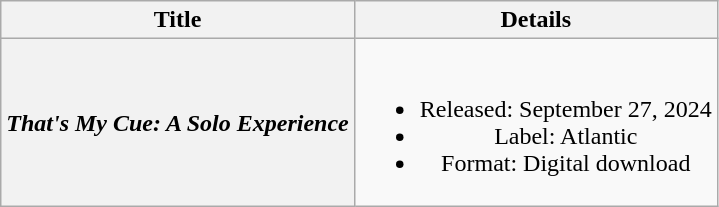<table class="wikitable plainrowheaders" style="text-align:center">
<tr>
<th scope="col">Title</th>
<th scope="col">Details</th>
</tr>
<tr>
<th scope="row"><em>That's My Cue: A Solo Experience</em></th>
<td><br><ul><li>Released: September 27, 2024</li><li>Label: Atlantic</li><li>Format: Digital download</li></ul></td>
</tr>
</table>
